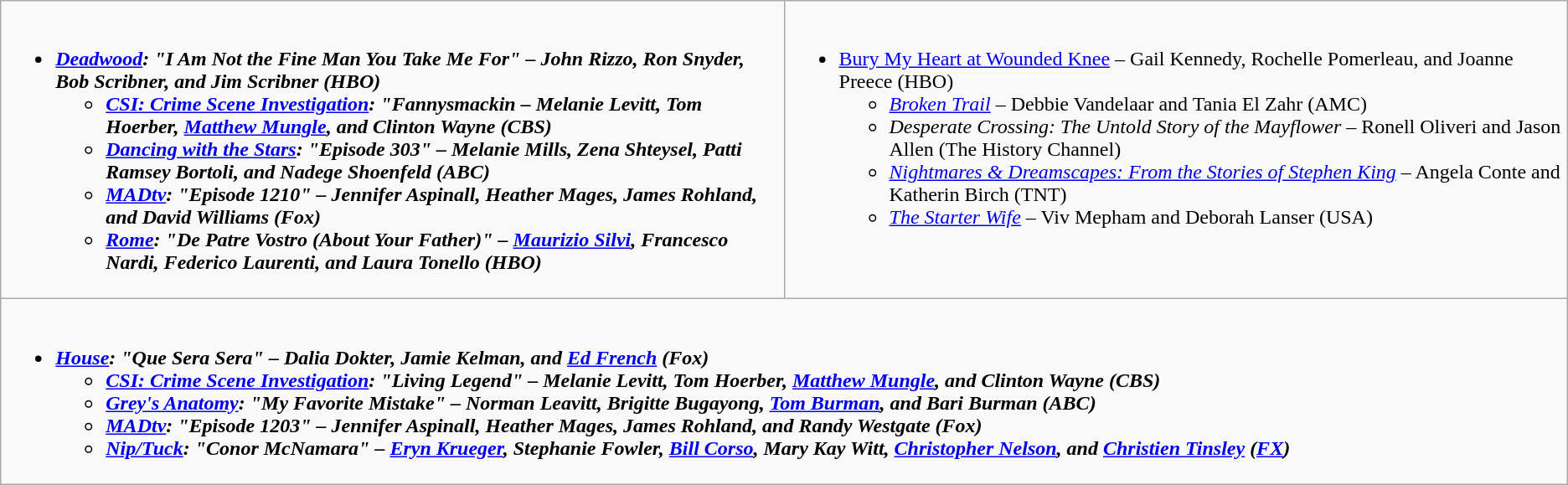<table class="wikitable">
<tr>
<td style="vertical-align:top;" width="50%"><br><ul><li><strong><em><a href='#'>Deadwood</a><em>: "I Am Not the Fine Man You Take Me For" – John Rizzo, Ron Snyder, Bob Scribner, and Jim Scribner (HBO)<strong><ul><li></em><a href='#'>CSI: Crime Scene Investigation</a><em>: "Fannysmackin – Melanie Levitt, Tom Hoerber, <a href='#'>Matthew Mungle</a>, and Clinton Wayne (CBS)</li><li></em><a href='#'>Dancing with the Stars</a><em>: "Episode 303" – Melanie Mills, Zena Shteysel, Patti Ramsey Bortoli, and Nadege Shoenfeld (ABC)</li><li></em><a href='#'>MADtv</a><em>: "Episode 1210" – Jennifer Aspinall, Heather Mages, James Rohland, and David Williams (Fox)</li><li></em><a href='#'>Rome</a><em>: "De Patre Vostro (About Your Father)" – <a href='#'>Maurizio Silvi</a>, Francesco Nardi, Federico Laurenti, and Laura Tonello (HBO)</li></ul></li></ul></td>
<td style="vertical-align:top;" width="50%"><br><ul><li></em></strong><a href='#'>Bury My Heart at Wounded Knee</a></em> – Gail Kennedy, Rochelle Pomerleau, and Joanne Preece  (HBO)</strong><ul><li><em><a href='#'>Broken Trail</a></em> – Debbie Vandelaar and Tania El Zahr (AMC)</li><li><em>Desperate Crossing: The Untold Story of the Mayflower</em> – Ronell Oliveri and Jason Allen (The History Channel)</li><li><em><a href='#'>Nightmares & Dreamscapes: From the Stories of Stephen King</a></em> – Angela Conte and Katherin Birch (TNT)</li><li><em><a href='#'>The Starter Wife</a></em> – Viv Mepham and Deborah Lanser (USA)</li></ul></li></ul></td>
</tr>
<tr>
<td style="vertical-align:top;" width="50%" colspan="2"><br><ul><li><strong><em><a href='#'>House</a><em>: "Que Sera Sera" – Dalia Dokter, Jamie Kelman, and <a href='#'>Ed French</a> (Fox)<strong><ul><li></em><a href='#'>CSI: Crime Scene Investigation</a><em>: "Living Legend" – Melanie Levitt, Tom Hoerber, <a href='#'>Matthew Mungle</a>, and Clinton Wayne (CBS)</li><li></em><a href='#'>Grey's Anatomy</a><em>: "My Favorite Mistake" – Norman Leavitt, Brigitte Bugayong, <a href='#'>Tom Burman</a>, and Bari Burman (ABC)</li><li></em><a href='#'>MADtv</a><em>: "Episode 1203" – Jennifer Aspinall, Heather Mages, James Rohland, and Randy Westgate (Fox)</li><li></em><a href='#'>Nip/Tuck</a><em>: "Conor McNamara" – <a href='#'>Eryn Krueger</a>, Stephanie Fowler, <a href='#'>Bill Corso</a>, Mary Kay Witt, <a href='#'>Christopher Nelson</a>, and <a href='#'>Christien Tinsley</a> (<a href='#'>FX</a>)</li></ul></li></ul></td>
</tr>
</table>
